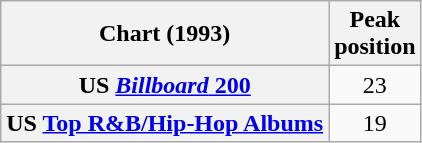<table class="wikitable sortable plainrowheaders" style="text-align:center">
<tr>
<th scope="col">Chart (1993)</th>
<th scope="col">Peak<br>position</th>
</tr>
<tr>
<th scope="row">US <a href='#'><em>Billboard</em> 200</a></th>
<td>23</td>
</tr>
<tr>
<th scope="row">US <a href='#'>Top R&B/Hip-Hop Albums</a></th>
<td>19</td>
</tr>
</table>
